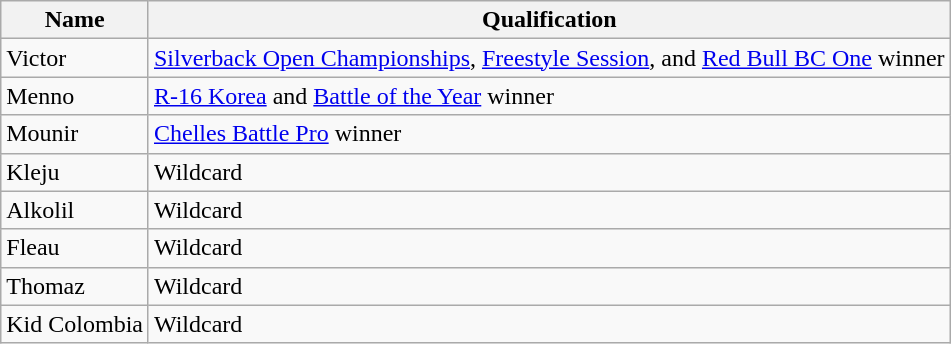<table class="wikitable">
<tr>
<th>Name</th>
<th>Qualification</th>
</tr>
<tr>
<td> Victor</td>
<td><a href='#'>Silverback Open Championships</a>, <a href='#'>Freestyle Session</a>, and <a href='#'>Red Bull BC One</a> winner</td>
</tr>
<tr>
<td> Menno</td>
<td><a href='#'>R-16 Korea</a> and <a href='#'>Battle of the Year</a> winner</td>
</tr>
<tr>
<td> Mounir</td>
<td><a href='#'>Chelles Battle Pro</a> winner</td>
</tr>
<tr>
<td> Kleju</td>
<td>Wildcard</td>
</tr>
<tr>
<td> Alkolil</td>
<td>Wildcard</td>
</tr>
<tr>
<td> Fleau</td>
<td>Wildcard</td>
</tr>
<tr>
<td> Thomaz</td>
<td>Wildcard</td>
</tr>
<tr>
<td> Kid Colombia</td>
<td>Wildcard</td>
</tr>
</table>
